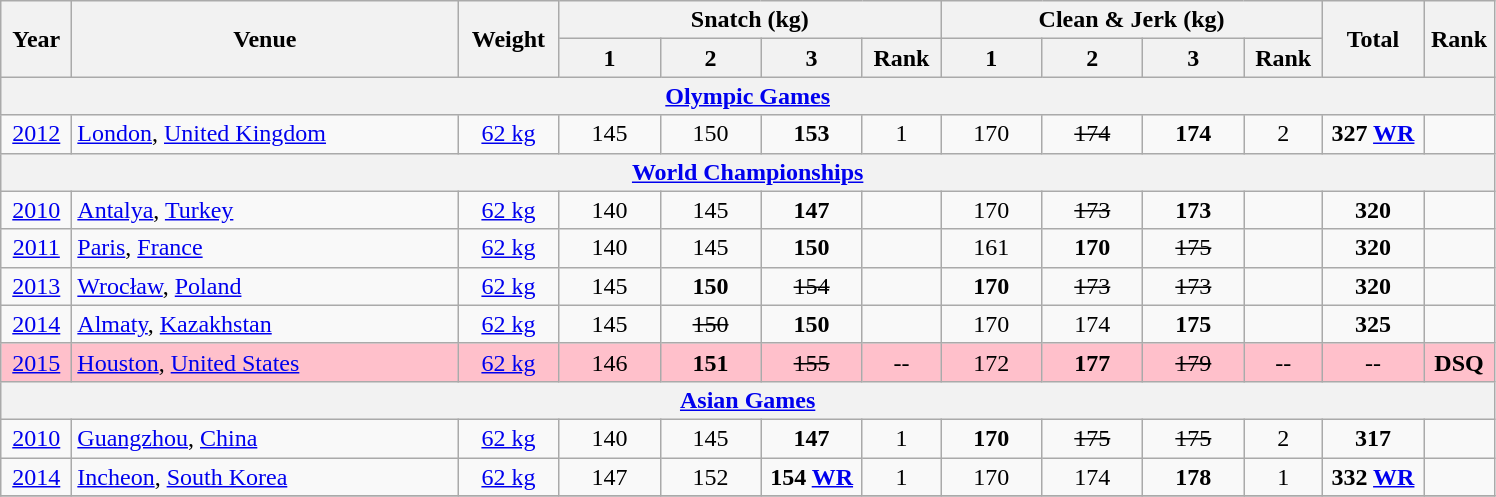<table class="wikitable" style="text-align:center;">
<tr>
<th rowspan=2 width=40>Year</th>
<th rowspan=2 width=250>Venue</th>
<th rowspan=2 width=60>Weight</th>
<th colspan=4>Snatch (kg)</th>
<th colspan=4>Clean & Jerk (kg)</th>
<th rowspan=2 width=60>Total</th>
<th rowspan=2 width=40>Rank</th>
</tr>
<tr>
<th width=60>1</th>
<th width=60>2</th>
<th width=60>3</th>
<th width=45>Rank</th>
<th width=60>1</th>
<th width=60>2</th>
<th width=60>3</th>
<th width=45>Rank</th>
</tr>
<tr>
<th colspan=13><a href='#'>Olympic Games</a></th>
</tr>
<tr>
<td><a href='#'>2012</a></td>
<td align=left> <a href='#'>London</a>, <a href='#'>United Kingdom</a></td>
<td><a href='#'>62 kg</a></td>
<td>145</td>
<td>150</td>
<td><strong>153</strong></td>
<td>1</td>
<td>170</td>
<td><s>174</s></td>
<td><strong>174</strong></td>
<td>2</td>
<td><strong>327 <a href='#'>WR</a></strong></td>
<td></td>
</tr>
<tr>
<th colspan=13><a href='#'>World Championships</a></th>
</tr>
<tr>
<td><a href='#'>2010</a></td>
<td align=left> <a href='#'>Antalya</a>, <a href='#'>Turkey</a></td>
<td><a href='#'>62 kg</a></td>
<td>140</td>
<td>145</td>
<td><strong>147</strong></td>
<td></td>
<td>170</td>
<td><s>173</s></td>
<td><strong>173</strong></td>
<td></td>
<td><strong>320</strong></td>
<td></td>
</tr>
<tr>
<td><a href='#'>2011</a></td>
<td align=left> <a href='#'>Paris</a>, <a href='#'>France</a></td>
<td><a href='#'>62 kg</a></td>
<td>140</td>
<td>145</td>
<td><strong>150</strong></td>
<td></td>
<td>161</td>
<td><strong>170</strong></td>
<td><s>175</s></td>
<td></td>
<td><strong>320</strong></td>
<td></td>
</tr>
<tr>
<td><a href='#'>2013</a></td>
<td align=left> <a href='#'>Wrocław</a>, <a href='#'>Poland</a></td>
<td><a href='#'>62 kg</a></td>
<td>145</td>
<td><strong>150</strong></td>
<td><s>154</s></td>
<td></td>
<td><strong>170</strong></td>
<td><s>173</s></td>
<td><s>173</s></td>
<td></td>
<td><strong>320</strong></td>
<td></td>
</tr>
<tr>
<td><a href='#'>2014</a></td>
<td align=left> <a href='#'>Almaty</a>, <a href='#'>Kazakhstan</a></td>
<td><a href='#'>62 kg</a></td>
<td>145</td>
<td><s>150</s></td>
<td><strong>150</strong></td>
<td></td>
<td>170</td>
<td>174</td>
<td><strong>175</strong></td>
<td></td>
<td><strong>325</strong></td>
<td></td>
</tr>
<tr bgcolor=pink>
<td><a href='#'>2015</a></td>
<td align=left> <a href='#'>Houston</a>, <a href='#'>United States</a></td>
<td><a href='#'>62 kg</a></td>
<td>146</td>
<td><strong>151</strong></td>
<td><s>155</s></td>
<td>--</td>
<td>172</td>
<td><strong>177</strong></td>
<td><s>179</s></td>
<td>--</td>
<td>--</td>
<td><strong>DSQ</strong></td>
</tr>
<tr>
<th colspan=13><a href='#'>Asian Games</a></th>
</tr>
<tr>
<td><a href='#'>2010</a></td>
<td align=left> <a href='#'>Guangzhou</a>, <a href='#'>China</a></td>
<td><a href='#'>62 kg</a></td>
<td>140</td>
<td>145</td>
<td><strong>147</strong></td>
<td>1</td>
<td><strong>170</strong></td>
<td><s>175</s></td>
<td><s>175 </s></td>
<td>2</td>
<td><strong>317</strong></td>
<td></td>
</tr>
<tr>
<td><a href='#'>2014</a></td>
<td align=left> <a href='#'>Incheon</a>, <a href='#'>South Korea</a></td>
<td><a href='#'>62 kg</a></td>
<td>147</td>
<td>152</td>
<td><strong>154 <a href='#'>WR</a></strong></td>
<td>1</td>
<td>170</td>
<td>174</td>
<td><strong>178</strong></td>
<td>1</td>
<td><strong>332 <a href='#'>WR</a></strong></td>
<td></td>
</tr>
<tr>
</tr>
</table>
